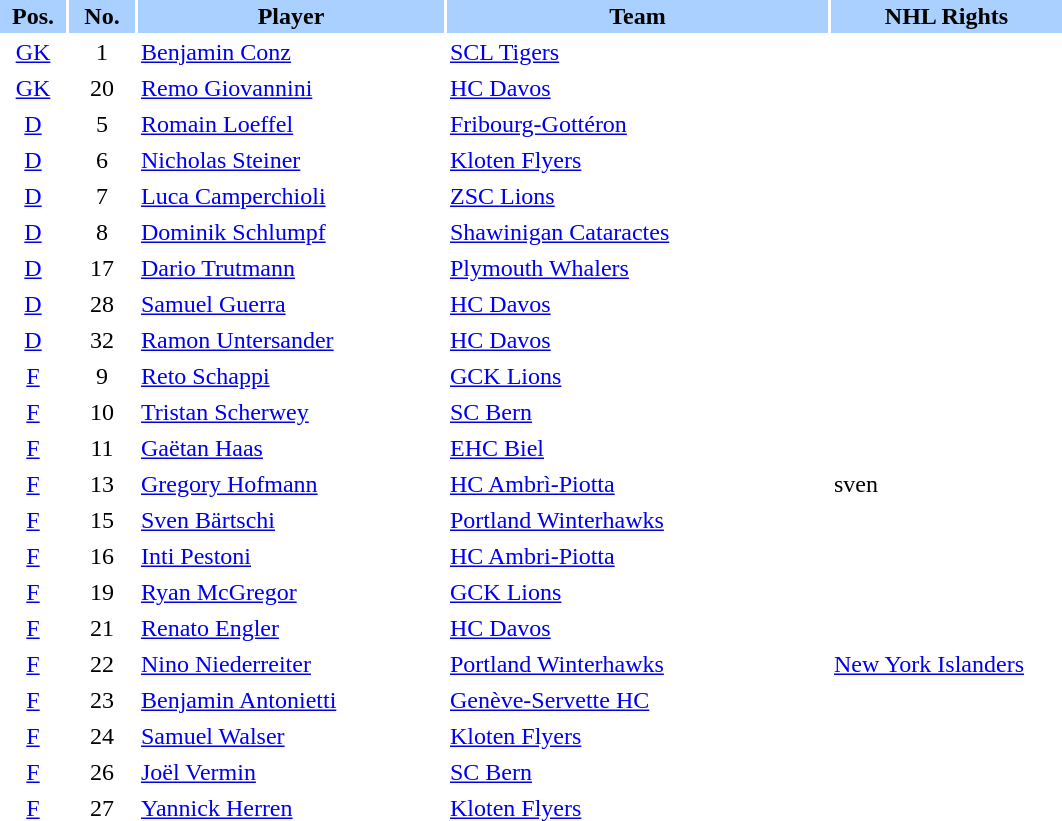<table border="0" cellspacing="2" cellpadding="2">
<tr bgcolor=AAD0FF>
<th width=40>Pos.</th>
<th width=40>No.</th>
<th width=200>Player</th>
<th width=250>Team</th>
<th width=150>NHL Rights</th>
</tr>
<tr>
<td style="text-align:center;"><a href='#'>GK</a></td>
<td style="text-align:center;">1</td>
<td><a href='#'>Benjamin Conz</a></td>
<td> <a href='#'>SCL Tigers</a></td>
<td></td>
</tr>
<tr>
<td style="text-align:center;"><a href='#'>GK</a></td>
<td style="text-align:center;">20</td>
<td><a href='#'>Remo Giovannini</a></td>
<td> <a href='#'>HC Davos</a></td>
<td></td>
</tr>
<tr>
<td style="text-align:center;"><a href='#'>D</a></td>
<td style="text-align:center;">5</td>
<td><a href='#'>Romain Loeffel</a></td>
<td> <a href='#'>Fribourg-Gottéron</a></td>
<td></td>
</tr>
<tr>
<td style="text-align:center;"><a href='#'>D</a></td>
<td style="text-align:center;">6</td>
<td><a href='#'>Nicholas Steiner</a></td>
<td> <a href='#'>Kloten Flyers</a></td>
<td></td>
</tr>
<tr>
<td style="text-align:center;"><a href='#'>D</a></td>
<td style="text-align:center;">7</td>
<td><a href='#'>Luca Camperchioli</a></td>
<td> <a href='#'>ZSC Lions</a></td>
<td></td>
</tr>
<tr>
<td style="text-align:center;"><a href='#'>D</a></td>
<td style="text-align:center;">8</td>
<td><a href='#'>Dominik Schlumpf</a></td>
<td> <a href='#'>Shawinigan Cataractes</a></td>
<td></td>
</tr>
<tr>
<td style="text-align:center;"><a href='#'>D</a></td>
<td style="text-align:center;">17</td>
<td><a href='#'>Dario Trutmann</a></td>
<td> <a href='#'>Plymouth Whalers</a></td>
<td></td>
</tr>
<tr>
<td style="text-align:center;"><a href='#'>D</a></td>
<td style="text-align:center;">28</td>
<td><a href='#'>Samuel Guerra</a></td>
<td> <a href='#'>HC Davos</a></td>
<td></td>
</tr>
<tr>
<td style="text-align:center;"><a href='#'>D</a></td>
<td style="text-align:center;">32</td>
<td><a href='#'>Ramon Untersander</a></td>
<td> <a href='#'>HC Davos</a></td>
<td></td>
</tr>
<tr>
<td style="text-align:center;"><a href='#'>F</a></td>
<td style="text-align:center;">9</td>
<td><a href='#'>Reto Schappi</a></td>
<td> <a href='#'>GCK Lions</a></td>
<td></td>
</tr>
<tr>
<td style="text-align:center;"><a href='#'>F</a></td>
<td style="text-align:center;">10</td>
<td><a href='#'>Tristan Scherwey</a></td>
<td> <a href='#'>SC Bern</a></td>
<td></td>
</tr>
<tr>
<td style="text-align:center;"><a href='#'>F</a></td>
<td style="text-align:center;">11</td>
<td><a href='#'>Gaëtan Haas</a></td>
<td> <a href='#'>EHC Biel</a></td>
<td></td>
</tr>
<tr>
<td style="text-align:center;"><a href='#'>F</a></td>
<td style="text-align:center;">13</td>
<td><a href='#'>Gregory Hofmann</a></td>
<td> <a href='#'>HC Ambrì-Piotta</a></td>
<td>sven</td>
</tr>
<tr>
<td style="text-align:center;"><a href='#'>F</a></td>
<td style="text-align:center;">15</td>
<td><a href='#'>Sven Bärtschi</a></td>
<td> <a href='#'>Portland Winterhawks</a></td>
<td></td>
</tr>
<tr>
<td style="text-align:center;"><a href='#'>F</a></td>
<td style="text-align:center;">16</td>
<td><a href='#'>Inti Pestoni</a></td>
<td> <a href='#'>HC Ambri-Piotta</a></td>
<td></td>
</tr>
<tr>
<td style="text-align:center;"><a href='#'>F</a></td>
<td style="text-align:center;">19</td>
<td><a href='#'>Ryan McGregor</a></td>
<td> <a href='#'>GCK Lions</a></td>
<td></td>
</tr>
<tr>
<td style="text-align:center;"><a href='#'>F</a></td>
<td style="text-align:center;">21</td>
<td><a href='#'>Renato Engler</a></td>
<td> <a href='#'>HC Davos</a></td>
<td></td>
</tr>
<tr>
<td style="text-align:center;"><a href='#'>F</a></td>
<td style="text-align:center;">22</td>
<td><a href='#'>Nino Niederreiter</a></td>
<td> <a href='#'>Portland Winterhawks</a></td>
<td><a href='#'>New York Islanders</a></td>
</tr>
<tr>
<td style="text-align:center;"><a href='#'>F</a></td>
<td style="text-align:center;">23</td>
<td><a href='#'>Benjamin Antonietti</a></td>
<td> <a href='#'>Genève-Servette HC</a></td>
<td></td>
</tr>
<tr>
<td style="text-align:center;"><a href='#'>F</a></td>
<td style="text-align:center;">24</td>
<td><a href='#'>Samuel Walser</a></td>
<td> <a href='#'>Kloten Flyers</a></td>
<td></td>
</tr>
<tr>
<td style="text-align:center;"><a href='#'>F</a></td>
<td style="text-align:center;">26</td>
<td><a href='#'>Joël Vermin</a></td>
<td> <a href='#'>SC Bern</a></td>
<td></td>
</tr>
<tr>
<td style="text-align:center;"><a href='#'>F</a></td>
<td style="text-align:center;">27</td>
<td><a href='#'>Yannick Herren</a></td>
<td> <a href='#'>Kloten Flyers</a></td>
<td></td>
</tr>
</table>
